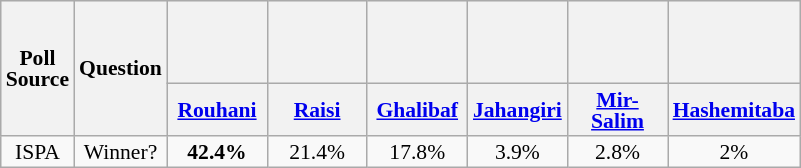<table class="wikitable" style="text-align:center; font-size:90%; line-height:14px;">
<tr style="height:55px; background-color:#E9E9E9">
<th style="width:35px;" rowspan="2">Poll Source</th>
<th style="width:35px;"  rowspan="2">Question</th>
<th style="width:60px;"></th>
<th style="width:60px;"></th>
<th style="width:60px;"></th>
<th style="width:60px;"></th>
<th style="width:60px;"></th>
<th style="width:60px;"></th>
</tr>
<tr>
<th><a href='#'>Rouhani</a></th>
<th><a href='#'>Raisi</a></th>
<th><a href='#'>Ghalibaf</a></th>
<th><a href='#'>Jahangiri</a></th>
<th><a href='#'>Mir-Salim</a></th>
<th><a href='#'>Hashemitaba</a></th>
</tr>
<tr>
<td rowspan="1">ISPA</td>
<td>Winner?</td>
<td><strong>42.4%</strong></td>
<td>21.4%</td>
<td>17.8%</td>
<td>3.9%</td>
<td>2.8%</td>
<td>2%</td>
</tr>
</table>
